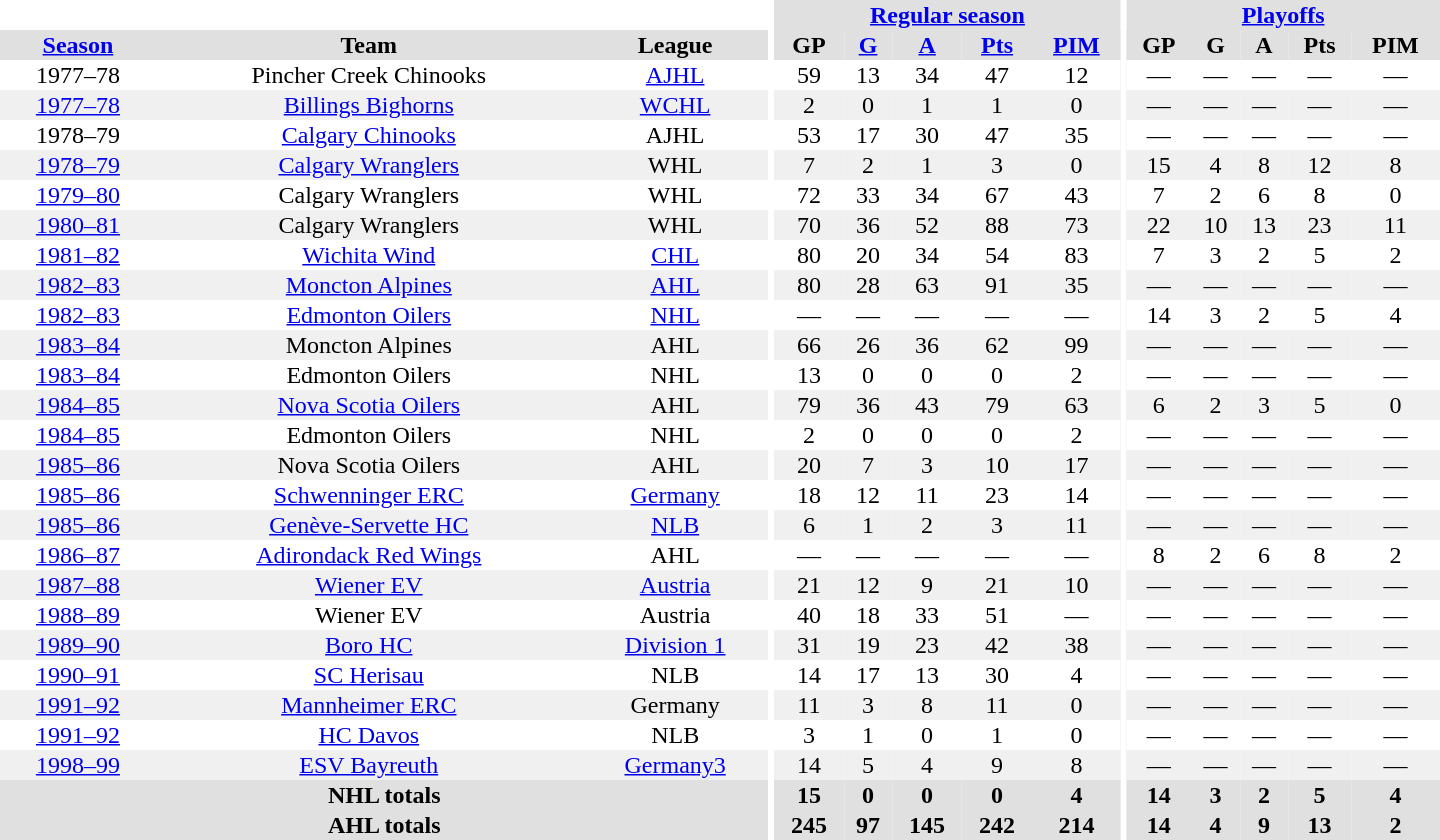<table border="0" cellpadding="1" cellspacing="0" style="text-align:center; width:60em">
<tr bgcolor="#e0e0e0">
<th colspan="3" bgcolor="#ffffff"></th>
<th rowspan="99" bgcolor="#ffffff"></th>
<th colspan="5"><a href='#'>Regular season</a></th>
<th rowspan="99" bgcolor="#ffffff"></th>
<th colspan="5"><a href='#'>Playoffs</a></th>
</tr>
<tr bgcolor="#e0e0e0">
<th><a href='#'>Season</a></th>
<th>Team</th>
<th>League</th>
<th>GP</th>
<th><a href='#'>G</a></th>
<th><a href='#'>A</a></th>
<th><a href='#'>Pts</a></th>
<th><a href='#'>PIM</a></th>
<th>GP</th>
<th>G</th>
<th>A</th>
<th>Pts</th>
<th>PIM</th>
</tr>
<tr>
<td>1977–78</td>
<td>Pincher Creek Chinooks</td>
<td><a href='#'>AJHL</a></td>
<td>59</td>
<td>13</td>
<td>34</td>
<td>47</td>
<td>12</td>
<td>—</td>
<td>—</td>
<td>—</td>
<td>—</td>
<td>—</td>
</tr>
<tr bgcolor="#f0f0f0">
<td><a href='#'>1977–78</a></td>
<td><a href='#'>Billings Bighorns</a></td>
<td><a href='#'>WCHL</a></td>
<td>2</td>
<td>0</td>
<td>1</td>
<td>1</td>
<td>0</td>
<td>—</td>
<td>—</td>
<td>—</td>
<td>—</td>
<td>—</td>
</tr>
<tr>
<td>1978–79</td>
<td><a href='#'>Calgary Chinooks</a></td>
<td>AJHL</td>
<td>53</td>
<td>17</td>
<td>30</td>
<td>47</td>
<td>35</td>
<td>—</td>
<td>—</td>
<td>—</td>
<td>—</td>
<td>—</td>
</tr>
<tr bgcolor="#f0f0f0">
<td><a href='#'>1978–79</a></td>
<td><a href='#'>Calgary Wranglers</a></td>
<td>WHL</td>
<td>7</td>
<td>2</td>
<td>1</td>
<td>3</td>
<td>0</td>
<td>15</td>
<td>4</td>
<td>8</td>
<td>12</td>
<td>8</td>
</tr>
<tr>
<td><a href='#'>1979–80</a></td>
<td>Calgary Wranglers</td>
<td>WHL</td>
<td>72</td>
<td>33</td>
<td>34</td>
<td>67</td>
<td>43</td>
<td>7</td>
<td>2</td>
<td>6</td>
<td>8</td>
<td>0</td>
</tr>
<tr bgcolor="#f0f0f0">
<td><a href='#'>1980–81</a></td>
<td>Calgary Wranglers</td>
<td>WHL</td>
<td>70</td>
<td>36</td>
<td>52</td>
<td>88</td>
<td>73</td>
<td>22</td>
<td>10</td>
<td>13</td>
<td>23</td>
<td>11</td>
</tr>
<tr>
<td><a href='#'>1981–82</a></td>
<td><a href='#'>Wichita Wind</a></td>
<td><a href='#'>CHL</a></td>
<td>80</td>
<td>20</td>
<td>34</td>
<td>54</td>
<td>83</td>
<td>7</td>
<td>3</td>
<td>2</td>
<td>5</td>
<td>2</td>
</tr>
<tr bgcolor="#f0f0f0">
<td><a href='#'>1982–83</a></td>
<td><a href='#'>Moncton Alpines</a></td>
<td><a href='#'>AHL</a></td>
<td>80</td>
<td>28</td>
<td>63</td>
<td>91</td>
<td>35</td>
<td>—</td>
<td>—</td>
<td>—</td>
<td>—</td>
<td>—</td>
</tr>
<tr>
<td><a href='#'>1982–83</a></td>
<td><a href='#'>Edmonton Oilers</a></td>
<td><a href='#'>NHL</a></td>
<td>—</td>
<td>—</td>
<td>—</td>
<td>—</td>
<td>—</td>
<td>14</td>
<td>3</td>
<td>2</td>
<td>5</td>
<td>4</td>
</tr>
<tr bgcolor="#f0f0f0">
<td><a href='#'>1983–84</a></td>
<td>Moncton Alpines</td>
<td>AHL</td>
<td>66</td>
<td>26</td>
<td>36</td>
<td>62</td>
<td>99</td>
<td>—</td>
<td>—</td>
<td>—</td>
<td>—</td>
<td>—</td>
</tr>
<tr>
<td><a href='#'>1983–84</a></td>
<td>Edmonton Oilers</td>
<td>NHL</td>
<td>13</td>
<td>0</td>
<td>0</td>
<td>0</td>
<td>2</td>
<td>—</td>
<td>—</td>
<td>—</td>
<td>—</td>
<td>—</td>
</tr>
<tr bgcolor="#f0f0f0">
<td><a href='#'>1984–85</a></td>
<td><a href='#'>Nova Scotia Oilers</a></td>
<td>AHL</td>
<td>79</td>
<td>36</td>
<td>43</td>
<td>79</td>
<td>63</td>
<td>6</td>
<td>2</td>
<td>3</td>
<td>5</td>
<td>0</td>
</tr>
<tr>
<td><a href='#'>1984–85</a></td>
<td>Edmonton Oilers</td>
<td>NHL</td>
<td>2</td>
<td>0</td>
<td>0</td>
<td>0</td>
<td>2</td>
<td>—</td>
<td>—</td>
<td>—</td>
<td>—</td>
<td>—</td>
</tr>
<tr bgcolor="#f0f0f0">
<td><a href='#'>1985–86</a></td>
<td>Nova Scotia Oilers</td>
<td>AHL</td>
<td>20</td>
<td>7</td>
<td>3</td>
<td>10</td>
<td>17</td>
<td>—</td>
<td>—</td>
<td>—</td>
<td>—</td>
<td>—</td>
</tr>
<tr>
<td><a href='#'>1985–86</a></td>
<td><a href='#'>Schwenninger ERC</a></td>
<td><a href='#'>Germany</a></td>
<td>18</td>
<td>12</td>
<td>11</td>
<td>23</td>
<td>14</td>
<td>—</td>
<td>—</td>
<td>—</td>
<td>—</td>
<td>—</td>
</tr>
<tr bgcolor="#f0f0f0">
<td><a href='#'>1985–86</a></td>
<td><a href='#'>Genève-Servette HC</a></td>
<td><a href='#'>NLB</a></td>
<td>6</td>
<td>1</td>
<td>2</td>
<td>3</td>
<td>11</td>
<td>—</td>
<td>—</td>
<td>—</td>
<td>—</td>
<td>—</td>
</tr>
<tr>
<td><a href='#'>1986–87</a></td>
<td><a href='#'>Adirondack Red Wings</a></td>
<td>AHL</td>
<td>—</td>
<td>—</td>
<td>—</td>
<td>—</td>
<td>—</td>
<td>8</td>
<td>2</td>
<td>6</td>
<td>8</td>
<td>2</td>
</tr>
<tr bgcolor="#f0f0f0">
<td><a href='#'>1987–88</a></td>
<td><a href='#'>Wiener EV</a></td>
<td><a href='#'>Austria</a></td>
<td>21</td>
<td>12</td>
<td>9</td>
<td>21</td>
<td>10</td>
<td>—</td>
<td>—</td>
<td>—</td>
<td>—</td>
<td>—</td>
</tr>
<tr>
<td><a href='#'>1988–89</a></td>
<td>Wiener EV</td>
<td>Austria</td>
<td>40</td>
<td>18</td>
<td>33</td>
<td>51</td>
<td>—</td>
<td>—</td>
<td>—</td>
<td>—</td>
<td>—</td>
<td>—</td>
</tr>
<tr bgcolor="#f0f0f0">
<td><a href='#'>1989–90</a></td>
<td><a href='#'>Boro HC</a></td>
<td><a href='#'>Division 1</a></td>
<td>31</td>
<td>19</td>
<td>23</td>
<td>42</td>
<td>38</td>
<td>—</td>
<td>—</td>
<td>—</td>
<td>—</td>
<td>—</td>
</tr>
<tr>
<td><a href='#'>1990–91</a></td>
<td><a href='#'>SC Herisau</a></td>
<td>NLB</td>
<td>14</td>
<td>17</td>
<td>13</td>
<td>30</td>
<td>4</td>
<td>—</td>
<td>—</td>
<td>—</td>
<td>—</td>
<td>—</td>
</tr>
<tr bgcolor="#f0f0f0">
<td><a href='#'>1991–92</a></td>
<td><a href='#'>Mannheimer ERC</a></td>
<td>Germany</td>
<td>11</td>
<td>3</td>
<td>8</td>
<td>11</td>
<td>0</td>
<td>—</td>
<td>—</td>
<td>—</td>
<td>—</td>
<td>—</td>
</tr>
<tr>
<td><a href='#'>1991–92</a></td>
<td><a href='#'>HC Davos</a></td>
<td>NLB</td>
<td>3</td>
<td>1</td>
<td>0</td>
<td>1</td>
<td>0</td>
<td>—</td>
<td>—</td>
<td>—</td>
<td>—</td>
<td>—</td>
</tr>
<tr bgcolor="#f0f0f0">
<td><a href='#'>1998–99</a></td>
<td><a href='#'>ESV Bayreuth</a></td>
<td><a href='#'>Germany3</a></td>
<td>14</td>
<td>5</td>
<td>4</td>
<td>9</td>
<td>8</td>
<td>—</td>
<td>—</td>
<td>—</td>
<td>—</td>
<td>—</td>
</tr>
<tr>
</tr>
<tr ALIGN="center" bgcolor="#e0e0e0">
<th colspan="3">NHL totals</th>
<th ALIGN="center">15</th>
<th ALIGN="center">0</th>
<th ALIGN="center">0</th>
<th ALIGN="center">0</th>
<th ALIGN="center">4</th>
<th ALIGN="center">14</th>
<th ALIGN="center">3</th>
<th ALIGN="center">2</th>
<th ALIGN="center">5</th>
<th ALIGN="center">4</th>
</tr>
<tr>
</tr>
<tr ALIGN="center" bgcolor="#e0e0e0">
<th colspan="3">AHL totals</th>
<th ALIGN="center">245</th>
<th ALIGN="center">97</th>
<th ALIGN="center">145</th>
<th ALIGN="center">242</th>
<th ALIGN="center">214</th>
<th ALIGN="center">14</th>
<th ALIGN="center">4</th>
<th ALIGN="center">9</th>
<th ALIGN="center">13</th>
<th ALIGN="center">2</th>
</tr>
</table>
